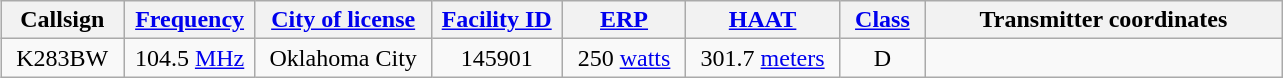<table class="wikitable" style="margin: 1em auto 1em auto;text-align:center;">
<tr>
<th style="width:75px">Callsign</th>
<th style="width:80px"><a href='#'>Frequency</a></th>
<th style="width:110px"><a href='#'>City of license</a></th>
<th style="width:80px"><a href='#'>Facility ID</a></th>
<th style="width:75px"><a href='#'>ERP</a></th>
<th style="width:95px"><a href='#'>HAAT</a></th>
<th style="width:50px"><a href='#'>Class</a></th>
<th style="width:230px">Transmitter coordinates</th>
</tr>
<tr>
<td>K283BW</td>
<td>104.5 <a href='#'>MHz</a></td>
<td>Oklahoma City</td>
<td>145901</td>
<td>250 <a href='#'>watts</a></td>
<td>301.7 <a href='#'>meters</a></td>
<td>D</td>
<td></td>
</tr>
</table>
